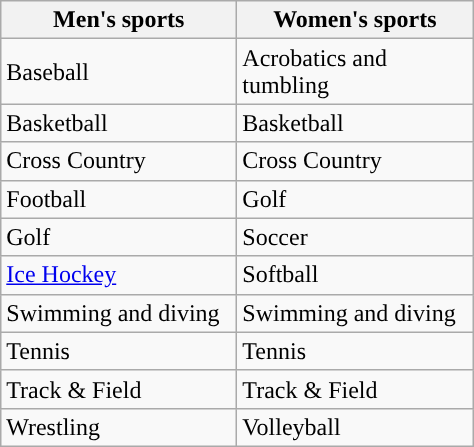<table class= wikitable>
<tr>
<th width=150px>Men's sports</th>
<th width=150px>Women's sports</th>
</tr>
<tr>
<td>Baseball</td>
<td>Acrobatics and tumbling</td>
</tr>
<tr>
<td>Basketball</td>
<td>Basketball</td>
</tr>
<tr>
<td>Cross Country</td>
<td>Cross Country</td>
</tr>
<tr>
<td>Football</td>
<td>Golf</td>
</tr>
<tr>
<td>Golf</td>
<td>Soccer</td>
</tr>
<tr>
<td><a href='#'>Ice Hockey</a></td>
<td>Softball</td>
</tr>
<tr>
<td>Swimming and diving</td>
<td>Swimming and diving</td>
</tr>
<tr>
<td>Tennis</td>
<td>Tennis</td>
</tr>
<tr>
<td>Track & Field</td>
<td>Track & Field</td>
</tr>
<tr>
<td>Wrestling</td>
<td>Volleyball</td>
</tr>
</table>
